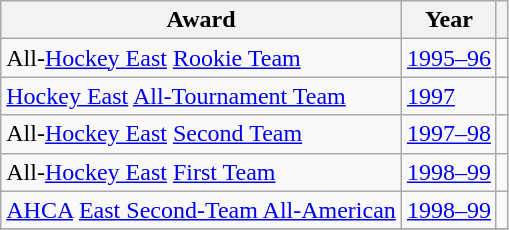<table class="wikitable">
<tr>
<th>Award</th>
<th>Year</th>
<th></th>
</tr>
<tr>
<td>All-<a href='#'>Hockey East</a> <a href='#'>Rookie Team</a></td>
<td><a href='#'>1995–96</a></td>
<td></td>
</tr>
<tr>
<td><a href='#'>Hockey East</a> <a href='#'>All-Tournament Team</a></td>
<td><a href='#'>1997</a></td>
<td></td>
</tr>
<tr>
<td>All-<a href='#'>Hockey East</a> <a href='#'>Second Team</a></td>
<td><a href='#'>1997–98</a></td>
<td></td>
</tr>
<tr>
<td>All-<a href='#'>Hockey East</a> <a href='#'>First Team</a></td>
<td><a href='#'>1998–99</a></td>
<td></td>
</tr>
<tr>
<td><a href='#'>AHCA</a> <a href='#'>East Second-Team All-American</a></td>
<td><a href='#'>1998–99</a></td>
<td></td>
</tr>
<tr>
</tr>
</table>
